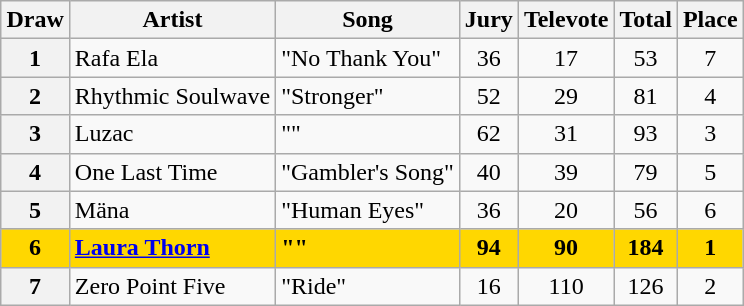<table class="sortable wikitable plainrowheaders" style="margin: 1em auto 1em auto; text-align:center">
<tr>
<th scope="col">Draw</th>
<th scope="col">Artist</th>
<th scope="col">Song</th>
<th scope="col">Jury</th>
<th scope="col">Televote</th>
<th scope="col">Total</th>
<th scope="col">Place</th>
</tr>
<tr>
<th scope="row" style="text-align:center;">1</th>
<td align="left">Rafa Ela</td>
<td align="left">"No Thank You"</td>
<td>36</td>
<td>17</td>
<td>53</td>
<td>7</td>
</tr>
<tr>
<th scope="row" style="text-align:center;">2</th>
<td align="left">Rhythmic Soulwave</td>
<td align="left">"Stronger"</td>
<td>52</td>
<td>29</td>
<td>81</td>
<td>4</td>
</tr>
<tr>
<th scope="row" style="text-align:center;">3</th>
<td align="left">Luzac</td>
<td align="left">""</td>
<td>62</td>
<td>31</td>
<td>93</td>
<td>3</td>
</tr>
<tr>
<th scope="row" style="text-align:center;">4</th>
<td align="left">One Last Time</td>
<td align="left">"Gambler's Song"</td>
<td>40</td>
<td>39</td>
<td>79</td>
<td>5</td>
</tr>
<tr>
<th scope="row" style="text-align:center;">5</th>
<td align="left">Mäna</td>
<td align="left">"Human Eyes"</td>
<td>36</td>
<td>20</td>
<td>56</td>
<td>6</td>
</tr>
<tr style="font-weight:bold; background:gold;">
<th scope="row" style="text-align:center; font-weight:bold; background:gold">6</th>
<td align="left"><a href='#'>Laura Thorn</a></td>
<td align="left">""</td>
<td>94</td>
<td>90</td>
<td>184</td>
<td>1</td>
</tr>
<tr>
<th scope="row" style="text-align:center;">7</th>
<td align="left">Zero Point Five</td>
<td align="left">"Ride"</td>
<td>16</td>
<td>110</td>
<td>126</td>
<td>2</td>
</tr>
</table>
